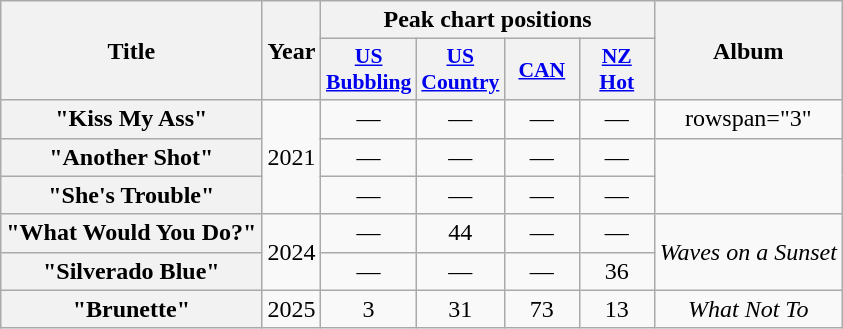<table class="wikitable plainrowheaders" style="text-align:center;">
<tr>
<th scope="col" rowspan="2">Title</th>
<th scope="col" rowspan="2">Year</th>
<th scope="col" colspan="4">Peak chart positions</th>
<th scope="col" rowspan="2">Album</th>
</tr>
<tr>
<th scope="col" style="width:3em;font-size:90%;"><a href='#'>US<br>Bubbling</a><br></th>
<th scope="col" style="width:3em;font-size:90%;"><a href='#'>US Country</a><br></th>
<th scope="col" style="width:3em;font-size:90%;"><a href='#'>CAN</a><br></th>
<th scope="col" style="width:3em;font-size:90%;"><a href='#'>NZ Hot</a><br></th>
</tr>
<tr>
<th scope="row">"Kiss My Ass"</th>
<td rowspan="3">2021</td>
<td>—</td>
<td>—</td>
<td>—</td>
<td>—</td>
<td>rowspan="3" </td>
</tr>
<tr>
<th scope="row">"Another Shot"</th>
<td>—</td>
<td>—</td>
<td>—</td>
<td>—</td>
</tr>
<tr>
<th scope="row">"She's Trouble"</th>
<td>—</td>
<td>—</td>
<td>—</td>
<td>—</td>
</tr>
<tr>
<th scope="row">"What Would You Do?"</th>
<td rowspan="2">2024</td>
<td>—</td>
<td>44</td>
<td>—</td>
<td>—</td>
<td rowspan="2"><em>Waves on a Sunset</em></td>
</tr>
<tr>
<th scope="row">"Silverado Blue"</th>
<td>—</td>
<td>—</td>
<td>—</td>
<td>36</td>
</tr>
<tr>
<th scope="row">"Brunette"</th>
<td>2025</td>
<td>3</td>
<td>31</td>
<td>73</td>
<td>13</td>
<td><em>What Not To</em></td>
</tr>
</table>
